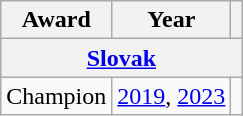<table class="wikitable">
<tr>
<th>Award</th>
<th>Year</th>
<th></th>
</tr>
<tr>
<th colspan="3"><a href='#'>Slovak</a></th>
</tr>
<tr>
<td>Champion</td>
<td><a href='#'>2019</a>, <a href='#'>2023</a></td>
<td></td>
</tr>
</table>
